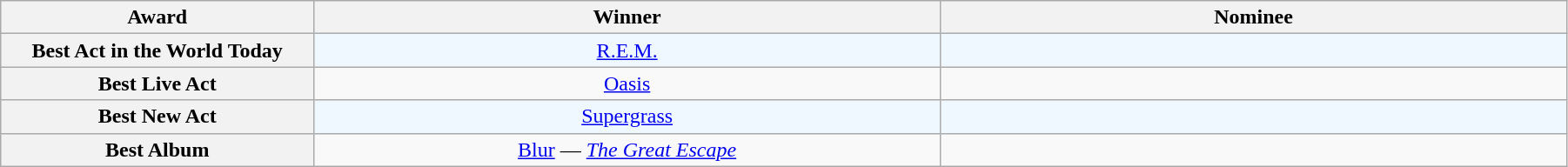<table class="wikitable" rowspan=2 style="text-align: center; width:95%;">
<tr>
<th scope="col" style="width:10%;">Award</th>
<th scope="col" style="width:20%;">Winner</th>
<th scope="col" style="width:20%;">Nominee</th>
</tr>
<tr>
<th scope="row" style="text-align:center">Best Act in the World Today</th>
<td style="background:#F0F8FF"><a href='#'>R.E.M.</a></td>
<td style="background:#F0F8FF; font-size: 85%;"></td>
</tr>
<tr>
<th scope="row" style="text-align:center">Best Live Act</th>
<td><a href='#'>Oasis</a></td>
<td style="font-size: 85%;"></td>
</tr>
<tr>
<th scope="row" style="text-align:center">Best New Act</th>
<td style="background:#F0F8FF"><a href='#'>Supergrass</a></td>
<td style="background:#F0F8FF; font-size: 85%;"></td>
</tr>
<tr>
<th scope="row" style="text-align:center">Best Album</th>
<td><a href='#'>Blur</a> — <em><a href='#'>The Great Escape</a></em></td>
<td style="font-size: 85%;"></td>
</tr>
</table>
